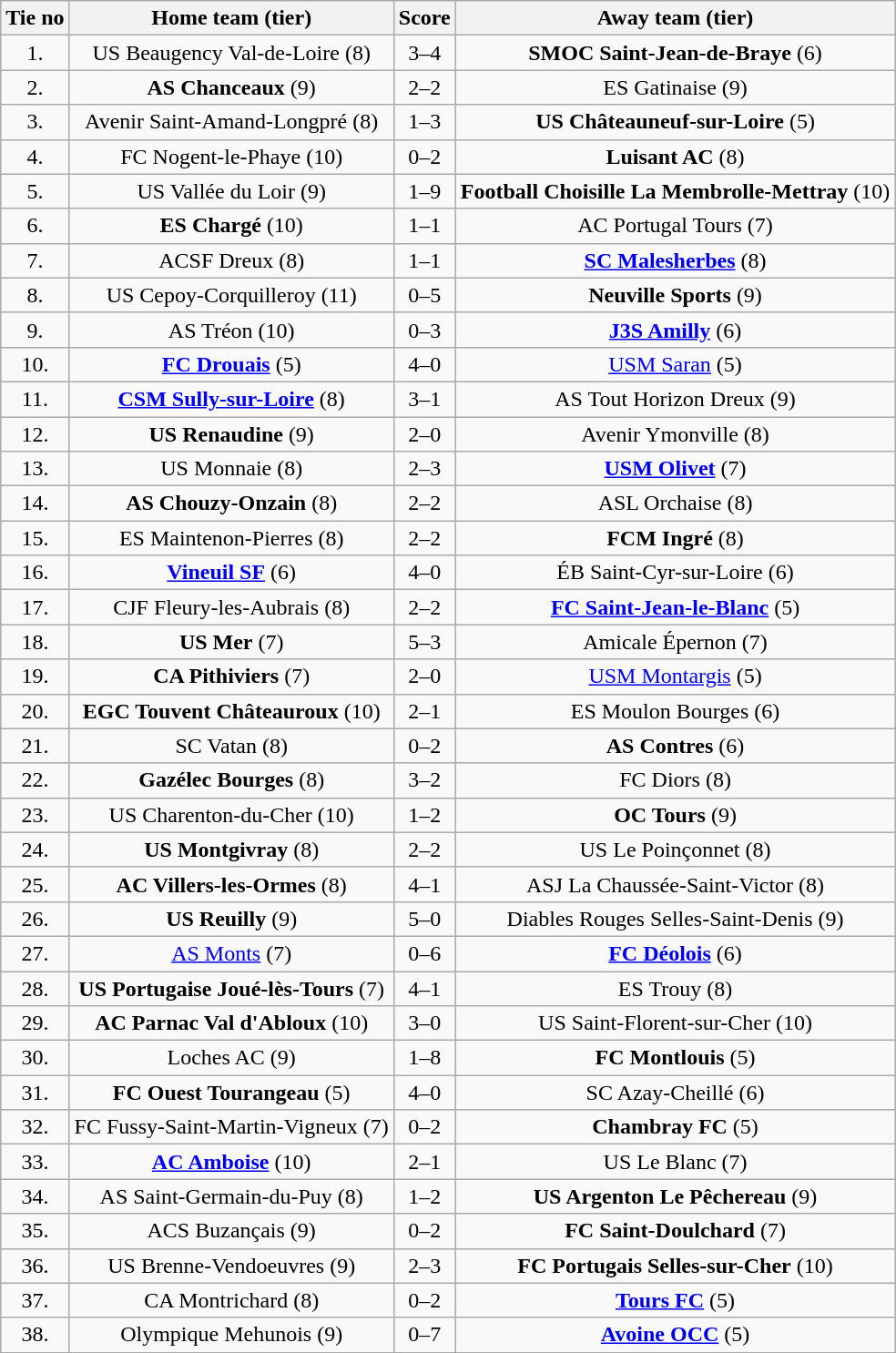<table class="wikitable" style="text-align: center">
<tr>
<th>Tie no</th>
<th>Home team (tier)</th>
<th>Score</th>
<th>Away team (tier)</th>
</tr>
<tr>
<td>1.</td>
<td>US Beaugency Val-de-Loire (8)</td>
<td>3–4</td>
<td><strong>SMOC Saint-Jean-de-Braye</strong> (6)</td>
</tr>
<tr>
<td>2.</td>
<td><strong>AS Chanceaux</strong> (9)</td>
<td>2–2 </td>
<td>ES Gatinaise (9)</td>
</tr>
<tr>
<td>3.</td>
<td>Avenir Saint-Amand-Longpré (8)</td>
<td>1–3</td>
<td><strong>US Châteauneuf-sur-Loire</strong> (5)</td>
</tr>
<tr>
<td>4.</td>
<td>FC Nogent-le-Phaye (10)</td>
<td>0–2</td>
<td><strong>Luisant AC</strong> (8)</td>
</tr>
<tr>
<td>5.</td>
<td>US Vallée du Loir (9)</td>
<td>1–9</td>
<td><strong>Football Choisille La Membrolle-Mettray</strong> (10)</td>
</tr>
<tr>
<td>6.</td>
<td><strong>ES Chargé</strong> (10)</td>
<td>1–1 </td>
<td>AC Portugal Tours (7)</td>
</tr>
<tr>
<td>7.</td>
<td>ACSF Dreux (8)</td>
<td>1–1 </td>
<td><strong><a href='#'>SC Malesherbes</a></strong> (8)</td>
</tr>
<tr>
<td>8.</td>
<td>US Cepoy-Corquilleroy (11)</td>
<td>0–5</td>
<td><strong>Neuville Sports</strong> (9)</td>
</tr>
<tr>
<td>9.</td>
<td>AS Tréon (10)</td>
<td>0–3</td>
<td><strong><a href='#'>J3S Amilly</a></strong> (6)</td>
</tr>
<tr>
<td>10.</td>
<td><strong><a href='#'>FC Drouais</a></strong> (5)</td>
<td>4–0</td>
<td><a href='#'>USM Saran</a> (5)</td>
</tr>
<tr>
<td>11.</td>
<td><strong><a href='#'>CSM Sully-sur-Loire</a></strong> (8)</td>
<td>3–1</td>
<td>AS Tout Horizon Dreux (9)</td>
</tr>
<tr>
<td>12.</td>
<td><strong>US Renaudine</strong> (9)</td>
<td>2–0</td>
<td>Avenir Ymonville (8)</td>
</tr>
<tr>
<td>13.</td>
<td>US Monnaie (8)</td>
<td>2–3</td>
<td><strong><a href='#'>USM Olivet</a></strong> (7)</td>
</tr>
<tr>
<td>14.</td>
<td><strong>AS Chouzy-Onzain</strong> (8)</td>
<td>2–2 </td>
<td>ASL Orchaise (8)</td>
</tr>
<tr>
<td>15.</td>
<td>ES Maintenon-Pierres (8)</td>
<td>2–2 </td>
<td><strong>FCM Ingré</strong> (8)</td>
</tr>
<tr>
<td>16.</td>
<td><strong><a href='#'>Vineuil SF</a></strong> (6)</td>
<td>4–0</td>
<td>ÉB Saint-Cyr-sur-Loire (6)</td>
</tr>
<tr>
<td>17.</td>
<td>CJF Fleury-les-Aubrais (8)</td>
<td>2–2 </td>
<td><strong><a href='#'>FC Saint-Jean-le-Blanc</a></strong> (5)</td>
</tr>
<tr>
<td>18.</td>
<td><strong>US Mer</strong> (7)</td>
<td>5–3</td>
<td>Amicale Épernon (7)</td>
</tr>
<tr>
<td>19.</td>
<td><strong>CA Pithiviers</strong> (7)</td>
<td>2–0</td>
<td><a href='#'>USM Montargis</a> (5)</td>
</tr>
<tr>
<td>20.</td>
<td><strong>EGC Touvent Châteauroux</strong> (10)</td>
<td>2–1</td>
<td>ES Moulon Bourges (6)</td>
</tr>
<tr>
<td>21.</td>
<td>SC Vatan (8)</td>
<td>0–2</td>
<td><strong>AS Contres</strong> (6)</td>
</tr>
<tr>
<td>22.</td>
<td><strong>Gazélec Bourges</strong> (8)</td>
<td>3–2</td>
<td>FC Diors (8)</td>
</tr>
<tr>
<td>23.</td>
<td>US Charenton-du-Cher (10)</td>
<td>1–2</td>
<td><strong>OC Tours</strong> (9)</td>
</tr>
<tr>
<td>24.</td>
<td><strong>US Montgivray</strong> (8)</td>
<td>2–2 </td>
<td>US Le Poinçonnet (8)</td>
</tr>
<tr>
<td>25.</td>
<td><strong>AC Villers-les-Ormes</strong> (8)</td>
<td>4–1</td>
<td>ASJ La Chaussée-Saint-Victor (8)</td>
</tr>
<tr>
<td>26.</td>
<td><strong>US Reuilly</strong> (9)</td>
<td>5–0</td>
<td>Diables Rouges Selles-Saint-Denis (9)</td>
</tr>
<tr>
<td>27.</td>
<td><a href='#'>AS Monts</a> (7)</td>
<td>0–6</td>
<td><strong><a href='#'>FC Déolois</a></strong> (6)</td>
</tr>
<tr>
<td>28.</td>
<td><strong>US Portugaise Joué-lès-Tours</strong> (7)</td>
<td>4–1</td>
<td>ES Trouy (8)</td>
</tr>
<tr>
<td>29.</td>
<td><strong>AC Parnac Val d'Abloux</strong> (10)</td>
<td>3–0</td>
<td>US Saint-Florent-sur-Cher (10)</td>
</tr>
<tr>
<td>30.</td>
<td>Loches AC (9)</td>
<td>1–8</td>
<td><strong>FC Montlouis</strong> (5)</td>
</tr>
<tr>
<td>31.</td>
<td><strong>FC Ouest Tourangeau</strong> (5)</td>
<td>4–0</td>
<td>SC Azay-Cheillé (6)</td>
</tr>
<tr>
<td>32.</td>
<td>FC Fussy-Saint-Martin-Vigneux (7)</td>
<td>0–2</td>
<td><strong>Chambray FC</strong> (5)</td>
</tr>
<tr>
<td>33.</td>
<td><strong><a href='#'>AC Amboise</a></strong> (10)</td>
<td>2–1</td>
<td>US Le Blanc (7)</td>
</tr>
<tr>
<td>34.</td>
<td>AS Saint-Germain-du-Puy (8)</td>
<td>1–2</td>
<td><strong>US Argenton Le Pêchereau</strong> (9)</td>
</tr>
<tr>
<td>35.</td>
<td>ACS Buzançais (9)</td>
<td>0–2</td>
<td><strong>FC Saint-Doulchard</strong> (7)</td>
</tr>
<tr>
<td>36.</td>
<td>US Brenne-Vendoeuvres (9)</td>
<td>2–3</td>
<td><strong>FC Portugais Selles-sur-Cher</strong> (10)</td>
</tr>
<tr>
<td>37.</td>
<td>CA Montrichard (8)</td>
<td>0–2</td>
<td><strong><a href='#'>Tours FC</a></strong> (5)</td>
</tr>
<tr>
<td>38.</td>
<td>Olympique Mehunois (9)</td>
<td>0–7</td>
<td><strong><a href='#'>Avoine OCC</a></strong> (5)</td>
</tr>
</table>
